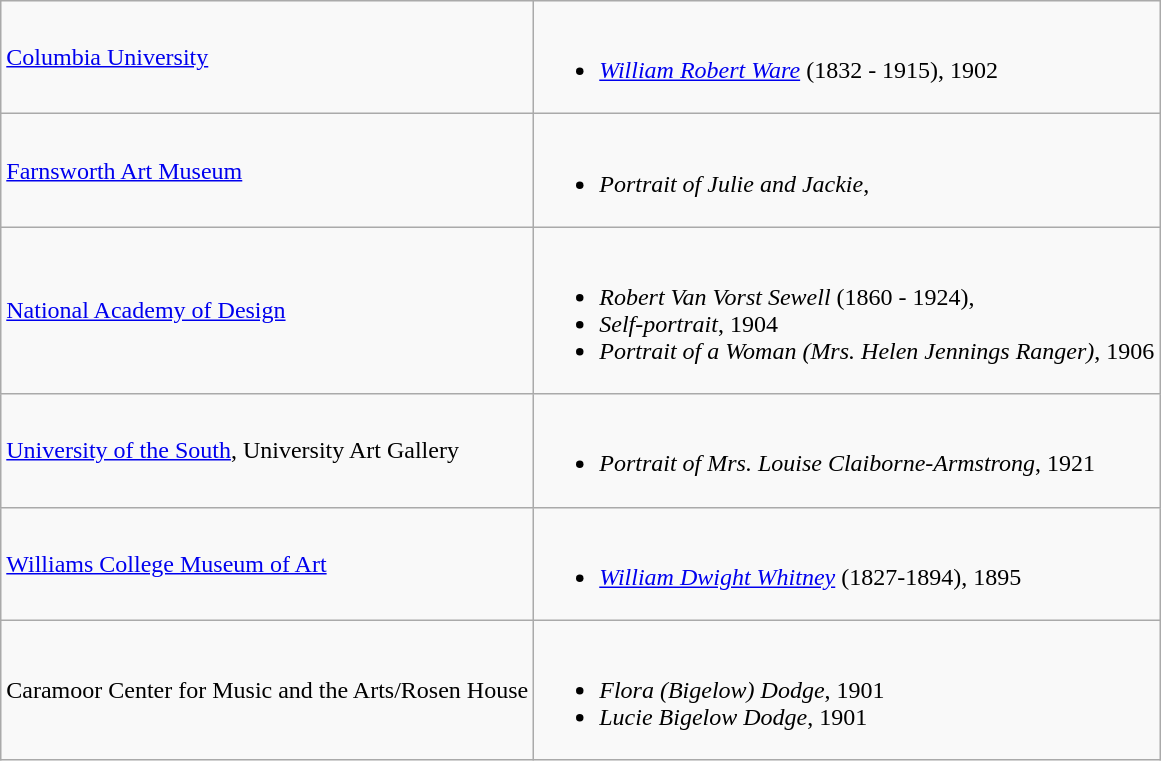<table class="wikitable">
<tr>
<td><a href='#'>Columbia University</a></td>
<td><br><ul><li><em><a href='#'>William Robert Ware</a></em> (1832 - 1915), 1902</li></ul></td>
</tr>
<tr>
<td><a href='#'>Farnsworth Art Museum</a></td>
<td><br><ul><li><em>Portrait of Julie and Jackie</em>, </li></ul></td>
</tr>
<tr>
<td><a href='#'>National Academy of Design</a></td>
<td><br><ul><li><em>Robert Van Vorst Sewell</em> (1860 - 1924), </li><li><em>Self-portrait</em>, 1904</li><li><em>Portrait of a Woman (Mrs. Helen Jennings Ranger)</em>, 1906</li></ul></td>
</tr>
<tr>
<td><a href='#'>University of the South</a>, University Art Gallery</td>
<td><br><ul><li><em>Portrait of Mrs. Louise Claiborne-Armstrong</em>, 1921</li></ul></td>
</tr>
<tr>
<td><a href='#'>Williams College Museum of Art</a></td>
<td><br><ul><li><em><a href='#'>William Dwight Whitney</a></em> (1827-1894), 1895</li></ul></td>
</tr>
<tr>
<td>Caramoor Center for Music and the Arts/Rosen House</td>
<td><br><ul><li><em>Flora (Bigelow) Dodge</em>, 1901</li><li><em>Lucie Bigelow Dodge</em>, 1901</li></ul></td>
</tr>
</table>
